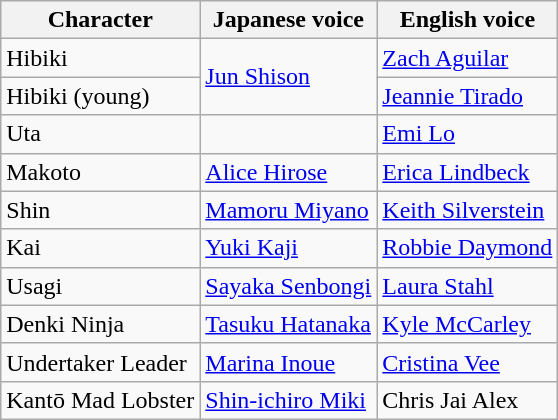<table class="wikitable">
<tr>
<th>Character</th>
<th>Japanese voice</th>
<th>English voice</th>
</tr>
<tr>
<td>Hibiki</td>
<td rowspan="2"><a href='#'>Jun Shison</a></td>
<td><a href='#'>Zach Aguilar</a></td>
</tr>
<tr>
<td>Hibiki (young)</td>
<td><a href='#'>Jeannie Tirado</a></td>
</tr>
<tr>
<td>Uta</td>
<td></td>
<td><a href='#'>Emi Lo</a></td>
</tr>
<tr>
<td>Makoto</td>
<td><a href='#'>Alice Hirose</a></td>
<td><a href='#'>Erica Lindbeck</a></td>
</tr>
<tr>
<td>Shin</td>
<td><a href='#'>Mamoru Miyano</a></td>
<td><a href='#'>Keith Silverstein</a></td>
</tr>
<tr>
<td>Kai</td>
<td><a href='#'>Yuki Kaji</a></td>
<td><a href='#'>Robbie Daymond</a></td>
</tr>
<tr>
<td>Usagi</td>
<td><a href='#'>Sayaka Senbongi</a></td>
<td><a href='#'>Laura Stahl</a></td>
</tr>
<tr>
<td>Denki Ninja</td>
<td><a href='#'>Tasuku Hatanaka</a></td>
<td><a href='#'>Kyle McCarley</a></td>
</tr>
<tr>
<td>Undertaker Leader</td>
<td><a href='#'>Marina Inoue</a></td>
<td><a href='#'>Cristina Vee</a></td>
</tr>
<tr>
<td>Kantō Mad Lobster</td>
<td><a href='#'>Shin-ichiro Miki</a></td>
<td>Chris Jai Alex</td>
</tr>
</table>
